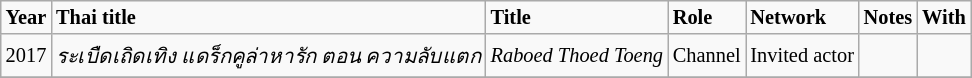<table class="wikitable" style="font-size: 85%;">
<tr>
<td><strong>Year</strong></td>
<td><strong>Thai title</strong></td>
<td><strong>Title</strong></td>
<td><strong>Role</strong></td>
<td><strong>Network</strong></td>
<td><strong>Notes</strong></td>
<td><strong>With</strong></td>
</tr>
<tr>
<td>2017</td>
<td><em> ระเบืดเถิดเทิง แดร็กคูล่าหารัก ตอน ความลับแตก </em></td>
<td><em> Raboed Thoed Toeng </em></td>
<td>Channel</td>
<td>Invited actor</td>
<td></td>
<td></td>
</tr>
<tr>
</tr>
</table>
